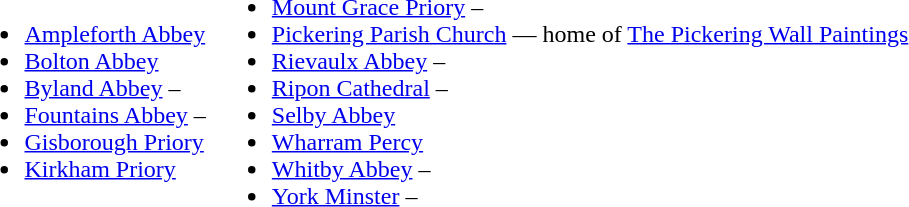<table>
<tr>
<td><br><ul><li><a href='#'>Ampleforth Abbey</a> </li><li><a href='#'>Bolton Abbey</a></li><li><a href='#'>Byland Abbey</a> – </li><li><a href='#'>Fountains Abbey</a> – </li><li><a href='#'>Gisborough Priory</a></li><li><a href='#'>Kirkham Priory</a></li></ul></td>
<td><br><ul><li><a href='#'>Mount Grace Priory</a> – </li><li><a href='#'>Pickering Parish Church</a> — home of <a href='#'>The Pickering Wall Paintings</a> </li><li><a href='#'>Rievaulx Abbey</a> – </li><li><a href='#'>Ripon Cathedral</a> – </li><li><a href='#'>Selby Abbey</a></li><li><a href='#'>Wharram Percy</a></li><li><a href='#'>Whitby Abbey</a> – </li><li><a href='#'>York Minster</a> – </li></ul></td>
</tr>
</table>
